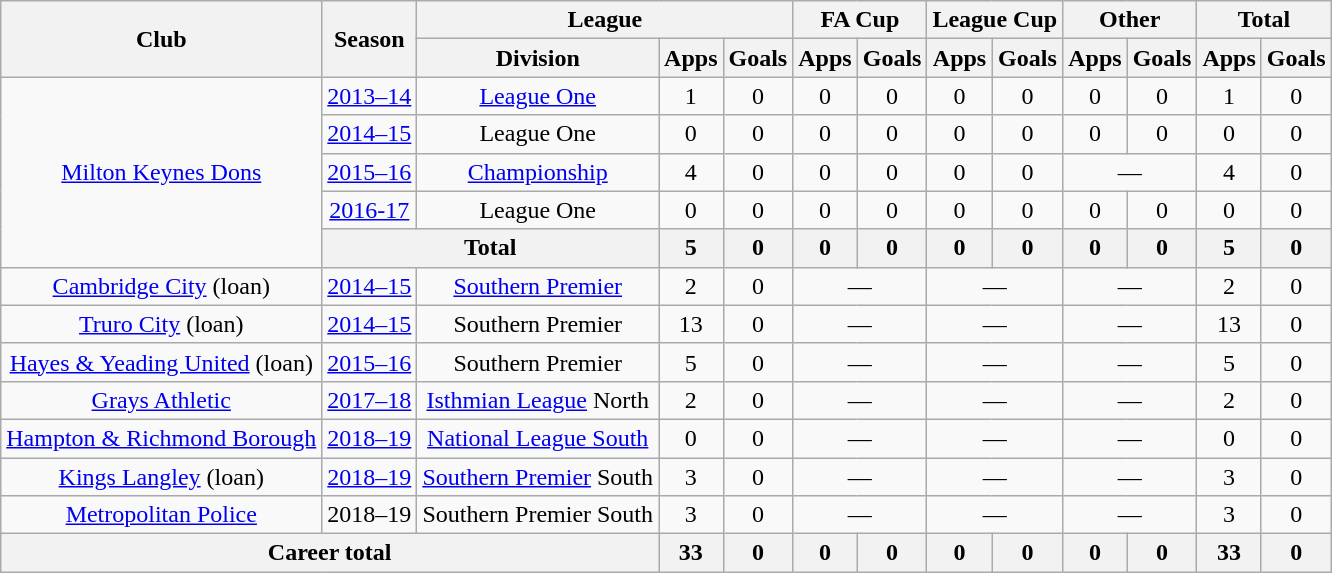<table class="wikitable" style="text-align: center;">
<tr>
<th rowspan="2">Club</th>
<th rowspan="2">Season</th>
<th colspan="3">League</th>
<th colspan="2">FA Cup</th>
<th colspan="2">League Cup</th>
<th colspan="2">Other</th>
<th colspan="2">Total</th>
</tr>
<tr>
<th>Division</th>
<th>Apps</th>
<th>Goals</th>
<th>Apps</th>
<th>Goals</th>
<th>Apps</th>
<th>Goals</th>
<th>Apps</th>
<th>Goals</th>
<th>Apps</th>
<th>Goals</th>
</tr>
<tr>
<td rowspan="5" valign="center"><a href='#'>Milton Keynes Dons</a></td>
<td><a href='#'>2013–14</a></td>
<td><a href='#'>League One</a></td>
<td>1</td>
<td>0</td>
<td>0</td>
<td>0</td>
<td>0</td>
<td>0</td>
<td>0</td>
<td>0</td>
<td>1</td>
<td>0</td>
</tr>
<tr>
<td><a href='#'>2014–15</a></td>
<td>League One</td>
<td>0</td>
<td>0</td>
<td>0</td>
<td>0</td>
<td>0</td>
<td>0</td>
<td>0</td>
<td>0</td>
<td>0</td>
<td>0</td>
</tr>
<tr>
<td><a href='#'>2015–16</a></td>
<td><a href='#'>Championship</a></td>
<td>4</td>
<td>0</td>
<td>0</td>
<td>0</td>
<td>0</td>
<td>0</td>
<td colspan="2">—</td>
<td>4</td>
<td>0</td>
</tr>
<tr>
<td><a href='#'>2016-17</a></td>
<td>League One</td>
<td>0</td>
<td>0</td>
<td>0</td>
<td>0</td>
<td>0</td>
<td>0</td>
<td>0</td>
<td>0</td>
<td>0</td>
<td>0</td>
</tr>
<tr>
<th colspan="2">Total</th>
<th>5</th>
<th>0</th>
<th>0</th>
<th>0</th>
<th>0</th>
<th>0</th>
<th>0</th>
<th>0</th>
<th>5</th>
<th>0</th>
</tr>
<tr>
<td><a href='#'>Cambridge City</a> (loan)</td>
<td><a href='#'>2014–15</a></td>
<td><a href='#'>Southern Premier</a></td>
<td>2</td>
<td>0</td>
<td colspan="2">—</td>
<td colspan="2">—</td>
<td colspan="2">—</td>
<td>2</td>
<td>0</td>
</tr>
<tr>
<td><a href='#'>Truro City</a> (loan)</td>
<td><a href='#'>2014–15</a></td>
<td>Southern Premier</td>
<td>13</td>
<td>0</td>
<td colspan="2">—</td>
<td colspan="2">—</td>
<td colspan="2">—</td>
<td>13</td>
<td>0</td>
</tr>
<tr>
<td><a href='#'>Hayes & Yeading United</a> (loan)</td>
<td><a href='#'>2015–16</a></td>
<td>Southern Premier</td>
<td>5</td>
<td>0</td>
<td colspan="2">—</td>
<td colspan="2">—</td>
<td colspan="2">—</td>
<td>5</td>
<td>0</td>
</tr>
<tr>
<td><a href='#'>Grays Athletic</a></td>
<td><a href='#'>2017–18</a></td>
<td><a href='#'>Isthmian League</a> North</td>
<td>2</td>
<td>0</td>
<td colspan="2">—</td>
<td colspan="2">—</td>
<td colspan="2">—</td>
<td>2</td>
<td>0</td>
</tr>
<tr>
<td><a href='#'>Hampton & Richmond Borough</a></td>
<td><a href='#'>2018–19</a></td>
<td><a href='#'>National League South</a></td>
<td>0</td>
<td>0</td>
<td colspan="2">—</td>
<td colspan="2">—</td>
<td colspan="2">—</td>
<td>0</td>
<td>0</td>
</tr>
<tr>
<td><a href='#'>Kings Langley</a> (loan)</td>
<td><a href='#'>2018–19</a></td>
<td><a href='#'>Southern Premier</a> South</td>
<td>3</td>
<td>0</td>
<td colspan="2">—</td>
<td colspan="2">—</td>
<td colspan="2">—</td>
<td>3</td>
<td>0</td>
</tr>
<tr>
<td><a href='#'>Metropolitan Police</a></td>
<td>2018–19</td>
<td>Southern Premier South</td>
<td>3</td>
<td>0</td>
<td colspan="2">—</td>
<td colspan="2">—</td>
<td colspan="2">—</td>
<td>3</td>
<td>0</td>
</tr>
<tr>
<th colspan="3">Career total</th>
<th>33</th>
<th>0</th>
<th>0</th>
<th>0</th>
<th>0</th>
<th>0</th>
<th>0</th>
<th>0</th>
<th>33</th>
<th>0</th>
</tr>
</table>
